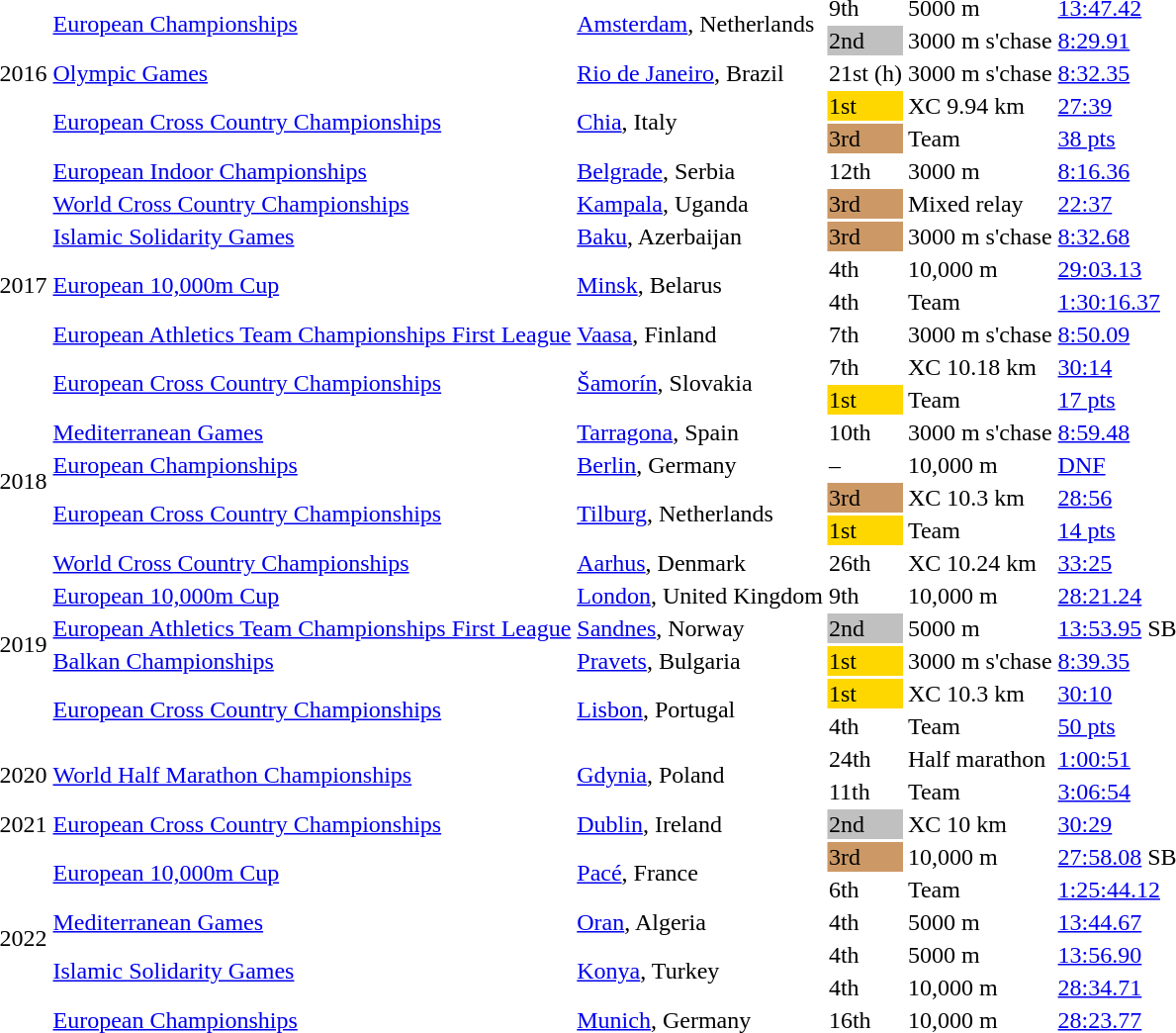<table>
<tr>
<td rowspan=5>2016</td>
<td rowspan=2><a href='#'>European Championships</a></td>
<td rowspan=2><a href='#'>Amsterdam</a>, Netherlands</td>
<td>9th</td>
<td>5000 m</td>
<td><a href='#'>13:47.42</a></td>
</tr>
<tr>
<td bgcolor=silver>2nd</td>
<td>3000 m s'chase</td>
<td><a href='#'>8:29.91</a></td>
</tr>
<tr>
<td><a href='#'>Olympic Games</a></td>
<td><a href='#'>Rio de Janeiro</a>, Brazil</td>
<td>21st (h)</td>
<td>3000 m s'chase</td>
<td><a href='#'>8:32.35</a></td>
</tr>
<tr>
<td rowspan=2><a href='#'>European Cross Country Championships</a></td>
<td rowspan=2><a href='#'>Chia</a>, Italy</td>
<td bgcolor=gold>1st</td>
<td>XC 9.94 km</td>
<td><a href='#'>27:39</a></td>
</tr>
<tr>
<td bgcolor=cc9966>3rd</td>
<td>Team</td>
<td><a href='#'>38 pts</a></td>
</tr>
<tr>
<td rowspan=8>2017</td>
<td><a href='#'>European Indoor Championships</a></td>
<td><a href='#'>Belgrade</a>, Serbia</td>
<td>12th</td>
<td>3000 m</td>
<td><a href='#'>8:16.36</a></td>
</tr>
<tr>
<td><a href='#'>World Cross Country Championships</a></td>
<td><a href='#'>Kampala</a>, Uganda</td>
<td bgcolor=cc9966>3rd</td>
<td>Mixed relay</td>
<td><a href='#'>22:37</a></td>
</tr>
<tr>
<td><a href='#'>Islamic Solidarity Games</a></td>
<td><a href='#'>Baku</a>, Azerbaijan</td>
<td bgcolor=cc9966>3rd</td>
<td>3000 m s'chase</td>
<td><a href='#'>8:32.68</a></td>
</tr>
<tr>
<td rowspan=2><a href='#'>European 10,000m Cup</a></td>
<td rowspan=2><a href='#'>Minsk</a>, Belarus</td>
<td>4th</td>
<td>10,000 m</td>
<td><a href='#'>29:03.13</a></td>
</tr>
<tr>
<td>4th</td>
<td>Team</td>
<td><a href='#'>1:30:16.37</a></td>
</tr>
<tr>
<td><a href='#'>European Athletics Team Championships First League</a></td>
<td><a href='#'>Vaasa</a>, Finland</td>
<td>7th</td>
<td>3000 m s'chase</td>
<td><a href='#'>8:50.09</a></td>
</tr>
<tr>
<td rowspan=2><a href='#'>European Cross Country Championships</a></td>
<td rowspan=2><a href='#'>Šamorín</a>, Slovakia</td>
<td>7th</td>
<td>XC 10.18 km</td>
<td><a href='#'>30:14</a></td>
</tr>
<tr>
<td bgcolor=gold>1st</td>
<td>Team</td>
<td><a href='#'>17 pts</a></td>
</tr>
<tr>
<td rowspan=4>2018</td>
<td><a href='#'>Mediterranean Games</a></td>
<td><a href='#'>Tarragona</a>, Spain</td>
<td>10th</td>
<td>3000 m s'chase</td>
<td><a href='#'>8:59.48</a></td>
</tr>
<tr>
<td><a href='#'>European Championships</a></td>
<td><a href='#'>Berlin</a>, Germany</td>
<td>–</td>
<td>10,000 m</td>
<td><a href='#'>DNF</a></td>
</tr>
<tr>
<td rowspan=2><a href='#'>European Cross Country Championships</a></td>
<td rowspan=2><a href='#'>Tilburg</a>, Netherlands</td>
<td bgcolor=cc9966>3rd</td>
<td>XC 10.3 km</td>
<td><a href='#'>28:56</a></td>
</tr>
<tr>
<td bgcolor=gold>1st</td>
<td>Team</td>
<td><a href='#'>14 pts</a></td>
</tr>
<tr>
<td rowspan=6>2019</td>
<td><a href='#'>World Cross Country Championships</a></td>
<td><a href='#'>Aarhus</a>, Denmark</td>
<td>26th</td>
<td>XC 10.24 km</td>
<td><a href='#'>33:25</a></td>
</tr>
<tr>
<td><a href='#'>European 10,000m Cup</a></td>
<td><a href='#'>London</a>, United Kingdom</td>
<td>9th</td>
<td>10,000 m</td>
<td><a href='#'>28:21.24</a> </td>
</tr>
<tr>
<td><a href='#'>European Athletics Team Championships First League</a></td>
<td><a href='#'>Sandnes</a>, Norway</td>
<td bgcolor=silver>2nd</td>
<td>5000 m</td>
<td><a href='#'>13:53.95</a> SB</td>
</tr>
<tr>
<td><a href='#'>Balkan Championships</a></td>
<td><a href='#'>Pravets</a>, Bulgaria</td>
<td bgcolor=gold>1st</td>
<td>3000 m s'chase</td>
<td><a href='#'>8:39.35</a></td>
</tr>
<tr>
<td rowspan=2><a href='#'>European Cross Country Championships</a></td>
<td rowspan=2><a href='#'>Lisbon</a>, Portugal</td>
<td bgcolor=gold>1st</td>
<td>XC 10.3 km</td>
<td><a href='#'>30:10</a></td>
</tr>
<tr>
<td>4th</td>
<td>Team</td>
<td><a href='#'>50 pts</a></td>
</tr>
<tr>
<td rowspan=2>2020</td>
<td rowspan=2><a href='#'>World Half Marathon Championships</a></td>
<td rowspan=2><a href='#'>Gdynia</a>, Poland</td>
<td>24th</td>
<td>Half marathon</td>
<td><a href='#'>1:00:51</a> </td>
</tr>
<tr>
<td>11th</td>
<td>Team</td>
<td><a href='#'>3:06:54</a></td>
</tr>
<tr>
<td>2021</td>
<td><a href='#'>European Cross Country Championships</a></td>
<td><a href='#'>Dublin</a>, Ireland</td>
<td bgcolor=silver>2nd</td>
<td>XC 10 km</td>
<td><a href='#'>30:29</a></td>
</tr>
<tr>
<td rowspan=6>2022</td>
<td rowspan=2><a href='#'>European 10,000m Cup</a></td>
<td rowspan=2><a href='#'>Pacé</a>, France</td>
<td bgcolor=cc9966>3rd</td>
<td>10,000 m</td>
<td><a href='#'>27:58.08</a> SB</td>
</tr>
<tr>
<td>6th</td>
<td>Team</td>
<td><a href='#'>1:25:44.12</a></td>
</tr>
<tr>
<td><a href='#'>Mediterranean Games</a></td>
<td><a href='#'>Oran</a>, Algeria</td>
<td>4th</td>
<td>5000 m</td>
<td><a href='#'>13:44.67</a></td>
</tr>
<tr>
<td rowspan=2><a href='#'>Islamic Solidarity Games</a></td>
<td rowspan=2><a href='#'>Konya</a>, Turkey</td>
<td>4th</td>
<td>5000 m</td>
<td><a href='#'>13:56.90</a></td>
</tr>
<tr>
<td>4th</td>
<td>10,000 m</td>
<td><a href='#'>28:34.71</a></td>
</tr>
<tr>
<td><a href='#'>European Championships</a></td>
<td><a href='#'>Munich</a>, Germany</td>
<td>16th</td>
<td>10,000 m</td>
<td><a href='#'>28:23.77</a></td>
</tr>
</table>
